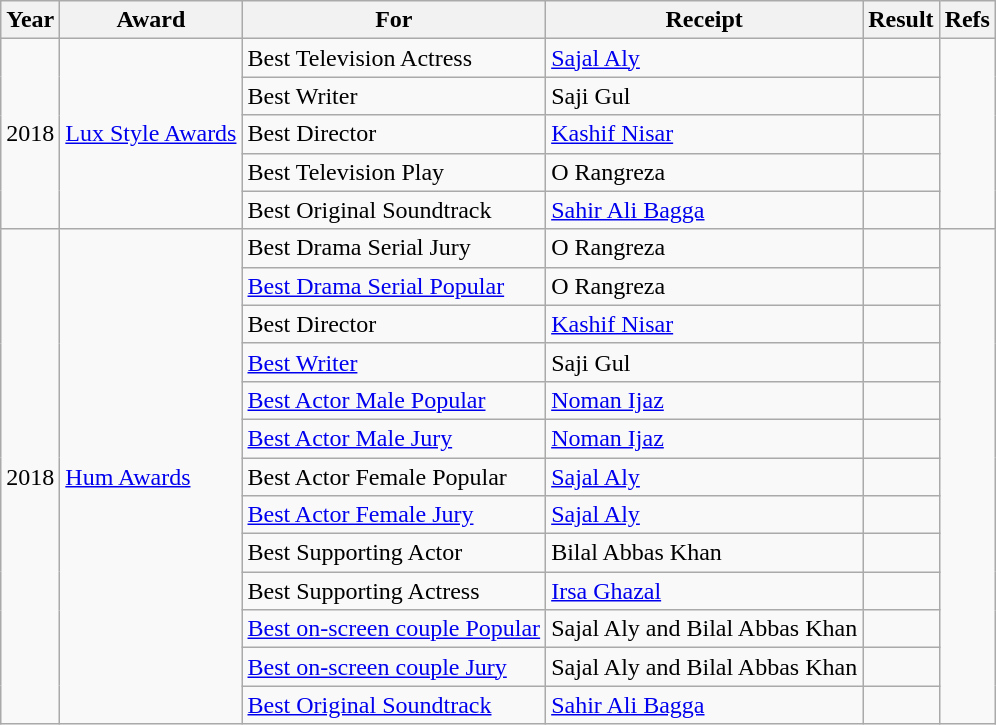<table class="wikitable">
<tr>
<th>Year</th>
<th>Award</th>
<th>For</th>
<th>Receipt</th>
<th>Result</th>
<th>Refs</th>
</tr>
<tr>
<td rowspan="5">2018</td>
<td rowspan="5"><a href='#'>Lux Style Awards</a></td>
<td>Best Television Actress</td>
<td><a href='#'>Sajal Aly</a></td>
<td></td>
<td rowspan="5"></td>
</tr>
<tr>
<td>Best Writer</td>
<td>Saji Gul</td>
<td></td>
</tr>
<tr>
<td>Best Director</td>
<td><a href='#'>Kashif Nisar</a></td>
<td></td>
</tr>
<tr>
<td>Best Television Play</td>
<td>O Rangreza</td>
<td></td>
</tr>
<tr>
<td>Best Original Soundtrack</td>
<td><a href='#'>Sahir Ali Bagga</a></td>
<td></td>
</tr>
<tr>
<td rowspan="13">2018</td>
<td rowspan="13"><a href='#'>Hum Awards</a></td>
<td>Best Drama Serial Jury</td>
<td>O Rangreza</td>
<td></td>
<td rowspan="13"></td>
</tr>
<tr>
<td><a href='#'>Best Drama Serial Popular</a></td>
<td>O Rangreza</td>
<td></td>
</tr>
<tr>
<td>Best Director</td>
<td><a href='#'>Kashif Nisar</a></td>
<td></td>
</tr>
<tr>
<td><a href='#'>Best Writer</a></td>
<td>Saji Gul</td>
<td></td>
</tr>
<tr>
<td><a href='#'>Best Actor Male Popular</a></td>
<td><a href='#'>Noman Ijaz</a></td>
<td></td>
</tr>
<tr>
<td><a href='#'>Best Actor Male Jury</a></td>
<td><a href='#'>Noman Ijaz</a></td>
<td></td>
</tr>
<tr>
<td>Best Actor Female Popular</td>
<td><a href='#'>Sajal Aly</a></td>
<td></td>
</tr>
<tr>
<td><a href='#'>Best Actor Female Jury</a></td>
<td><a href='#'>Sajal Aly</a></td>
<td></td>
</tr>
<tr>
<td Hum Award for Best Supporting Actor Actor>Best Supporting Actor</td>
<td>Bilal Abbas Khan</td>
<td></td>
</tr>
<tr>
<td Hum Award for Best Supporting Actor Female>Best Supporting Actress</td>
<td><a href='#'>Irsa Ghazal</a></td>
<td></td>
</tr>
<tr>
<td><a href='#'>Best on-screen couple Popular</a></td>
<td>Sajal Aly and Bilal Abbas Khan</td>
<td></td>
</tr>
<tr>
<td><a href='#'>Best on-screen couple Jury</a></td>
<td>Sajal Aly and Bilal Abbas Khan</td>
<td></td>
</tr>
<tr>
<td><a href='#'>Best Original Soundtrack</a></td>
<td><a href='#'>Sahir Ali Bagga</a></td>
<td></td>
</tr>
</table>
